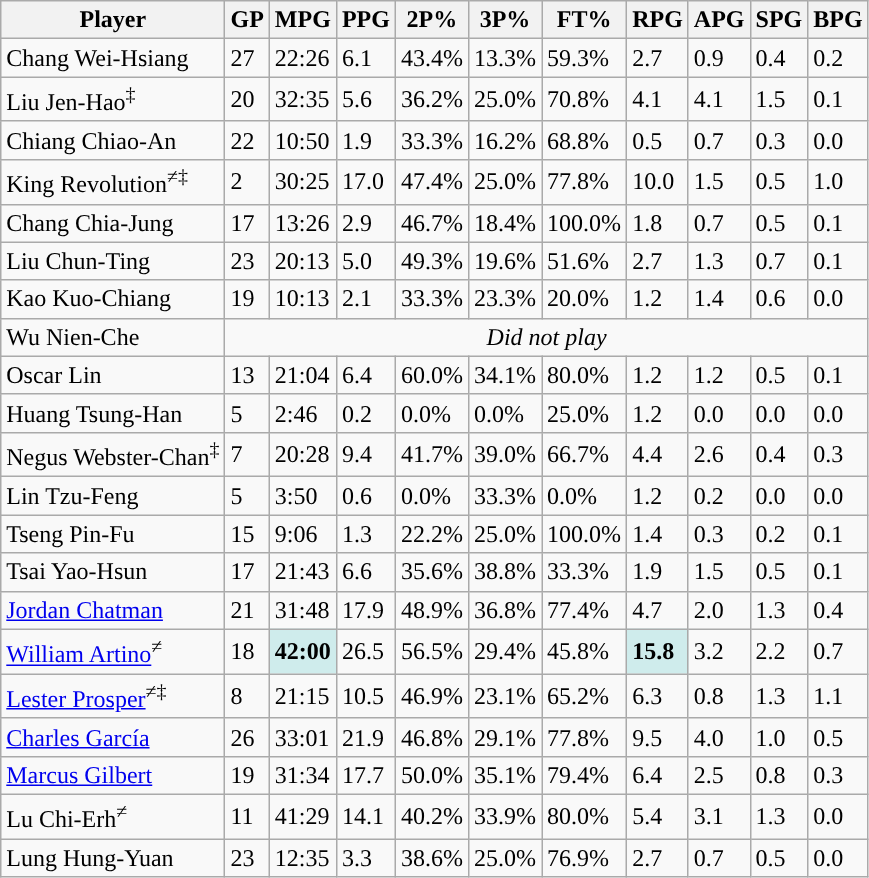<table class="wikitable">
<tr>
<th>Player</th>
<th>GP</th>
<th>MPG</th>
<th>PPG</th>
<th>2P%</th>
<th>3P%</th>
<th>FT%</th>
<th>RPG</th>
<th>APG</th>
<th>SPG</th>
<th>BPG</th>
</tr>
<tr>
<td>Chang Wei-Hsiang</td>
<td>27</td>
<td>22:26</td>
<td>6.1</td>
<td>43.4%</td>
<td>13.3%</td>
<td>59.3%</td>
<td>2.7</td>
<td>0.9</td>
<td>0.4</td>
<td>0.2</td>
</tr>
<tr>
<td>Liu Jen-Hao<sup>‡</sup></td>
<td>20</td>
<td>32:35</td>
<td>5.6</td>
<td>36.2%</td>
<td>25.0%</td>
<td>70.8%</td>
<td>4.1</td>
<td>4.1</td>
<td>1.5</td>
<td>0.1</td>
</tr>
<tr>
<td>Chiang Chiao-An</td>
<td>22</td>
<td>10:50</td>
<td>1.9</td>
<td>33.3%</td>
<td>16.2%</td>
<td>68.8%</td>
<td>0.5</td>
<td>0.7</td>
<td>0.3</td>
<td>0.0</td>
</tr>
<tr>
<td>King Revolution<sup>≠‡</sup></td>
<td>2</td>
<td>30:25</td>
<td>17.0</td>
<td>47.4%</td>
<td>25.0%</td>
<td>77.8%</td>
<td>10.0</td>
<td>1.5</td>
<td>0.5</td>
<td>1.0</td>
</tr>
<tr>
<td>Chang Chia-Jung</td>
<td>17</td>
<td>13:26</td>
<td>2.9</td>
<td>46.7%</td>
<td>18.4%</td>
<td>100.0%</td>
<td>1.8</td>
<td>0.7</td>
<td>0.5</td>
<td>0.1</td>
</tr>
<tr>
<td>Liu Chun-Ting</td>
<td>23</td>
<td>20:13</td>
<td>5.0</td>
<td>49.3%</td>
<td>19.6%</td>
<td>51.6%</td>
<td>2.7</td>
<td>1.3</td>
<td>0.7</td>
<td>0.1</td>
</tr>
<tr>
<td>Kao Kuo-Chiang</td>
<td>19</td>
<td>10:13</td>
<td>2.1</td>
<td>33.3%</td>
<td>23.3%</td>
<td>20.0%</td>
<td>1.2</td>
<td>1.4</td>
<td>0.6</td>
<td>0.0</td>
</tr>
<tr>
<td>Wu Nien-Che</td>
<td colspan=10 align=center><em>Did not play</em></td>
</tr>
<tr>
<td>Oscar Lin</td>
<td>13</td>
<td>21:04</td>
<td>6.4</td>
<td>60.0%</td>
<td>34.1%</td>
<td>80.0%</td>
<td>1.2</td>
<td>1.2</td>
<td>0.5</td>
<td>0.1</td>
</tr>
<tr>
<td>Huang Tsung-Han</td>
<td>5</td>
<td>2:46</td>
<td>0.2</td>
<td>0.0%</td>
<td>0.0%</td>
<td>25.0%</td>
<td>1.2</td>
<td>0.0</td>
<td>0.0</td>
<td>0.0</td>
</tr>
<tr>
<td>Negus Webster-Chan<sup>‡</sup></td>
<td>7</td>
<td>20:28</td>
<td>9.4</td>
<td>41.7%</td>
<td>39.0%</td>
<td>66.7%</td>
<td>4.4</td>
<td>2.6</td>
<td>0.4</td>
<td>0.3</td>
</tr>
<tr>
<td>Lin Tzu-Feng</td>
<td>5</td>
<td>3:50</td>
<td>0.6</td>
<td>0.0%</td>
<td>33.3%</td>
<td>0.0%</td>
<td>1.2</td>
<td>0.2</td>
<td>0.0</td>
<td>0.0</td>
</tr>
<tr>
<td>Tseng Pin-Fu</td>
<td>15</td>
<td>9:06</td>
<td>1.3</td>
<td>22.2%</td>
<td>25.0%</td>
<td>100.0%</td>
<td>1.4</td>
<td>0.3</td>
<td>0.2</td>
<td>0.1</td>
</tr>
<tr>
<td>Tsai Yao-Hsun</td>
<td>17</td>
<td>21:43</td>
<td>6.6</td>
<td>35.6%</td>
<td>38.8%</td>
<td>33.3%</td>
<td>1.9</td>
<td>1.5</td>
<td>0.5</td>
<td>0.1</td>
</tr>
<tr>
<td><a href='#'>Jordan Chatman</a></td>
<td>21</td>
<td>31:48</td>
<td>17.9</td>
<td>48.9%</td>
<td>36.8%</td>
<td>77.4%</td>
<td>4.7</td>
<td>2.0</td>
<td>1.3</td>
<td>0.4</td>
</tr>
<tr>
<td><a href='#'>William Artino</a><sup>≠</sup></td>
<td>18</td>
<td style="background-color: #CFECEC"><strong>42:00</strong></td>
<td>26.5</td>
<td>56.5%</td>
<td>29.4%</td>
<td>45.8%</td>
<td style="background-color: #CFECEC"><strong>15.8</strong></td>
<td>3.2</td>
<td>2.2</td>
<td>0.7</td>
</tr>
<tr>
<td><a href='#'>Lester Prosper</a><sup>≠‡</sup></td>
<td>8</td>
<td>21:15</td>
<td>10.5</td>
<td>46.9%</td>
<td>23.1%</td>
<td>65.2%</td>
<td>6.3</td>
<td>0.8</td>
<td>1.3</td>
<td>1.1</td>
</tr>
<tr>
<td><a href='#'>Charles García</a></td>
<td>26</td>
<td>33:01</td>
<td>21.9</td>
<td>46.8%</td>
<td>29.1%</td>
<td>77.8%</td>
<td>9.5</td>
<td>4.0</td>
<td>1.0</td>
<td>0.5</td>
</tr>
<tr>
<td><a href='#'>Marcus Gilbert</a></td>
<td>19</td>
<td>31:34</td>
<td>17.7</td>
<td>50.0%</td>
<td>35.1%</td>
<td>79.4%</td>
<td>6.4</td>
<td>2.5</td>
<td>0.8</td>
<td>0.3</td>
</tr>
<tr>
<td>Lu Chi-Erh<sup>≠</sup></td>
<td>11</td>
<td>41:29</td>
<td>14.1</td>
<td>40.2%</td>
<td>33.9%</td>
<td>80.0%</td>
<td>5.4</td>
<td>3.1</td>
<td>1.3</td>
<td>0.0</td>
</tr>
<tr>
<td>Lung Hung-Yuan</td>
<td>23</td>
<td>12:35</td>
<td>3.3</td>
<td>38.6%</td>
<td>25.0%</td>
<td>76.9%</td>
<td>2.7</td>
<td>0.7</td>
<td>0.5</td>
<td>0.0</td>
</tr>
</table>
